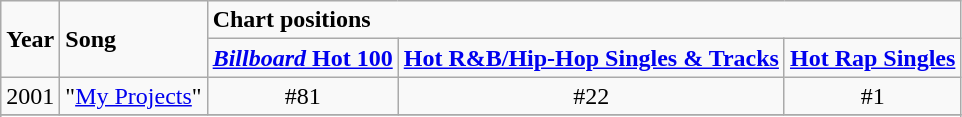<table class="wikitable">
<tr>
<td rowspan="2"><strong>Year</strong></td>
<td rowspan="2"><strong>Song</strong></td>
<td colspan="4"><strong>Chart positions</strong></td>
</tr>
<tr>
<td><strong><a href='#'><em>Billboard</em> Hot 100</a></strong></td>
<td><strong><a href='#'>Hot R&B/Hip-Hop Singles & Tracks</a></strong></td>
<td><strong><a href='#'>Hot Rap Singles</a></strong></td>
</tr>
<tr>
<td>2001</td>
<td>"<a href='#'>My Projects</a>"</td>
<td align="center">#81</td>
<td align="center">#22</td>
<td align="center">#1</td>
</tr>
<tr>
</tr>
<tr>
</tr>
</table>
